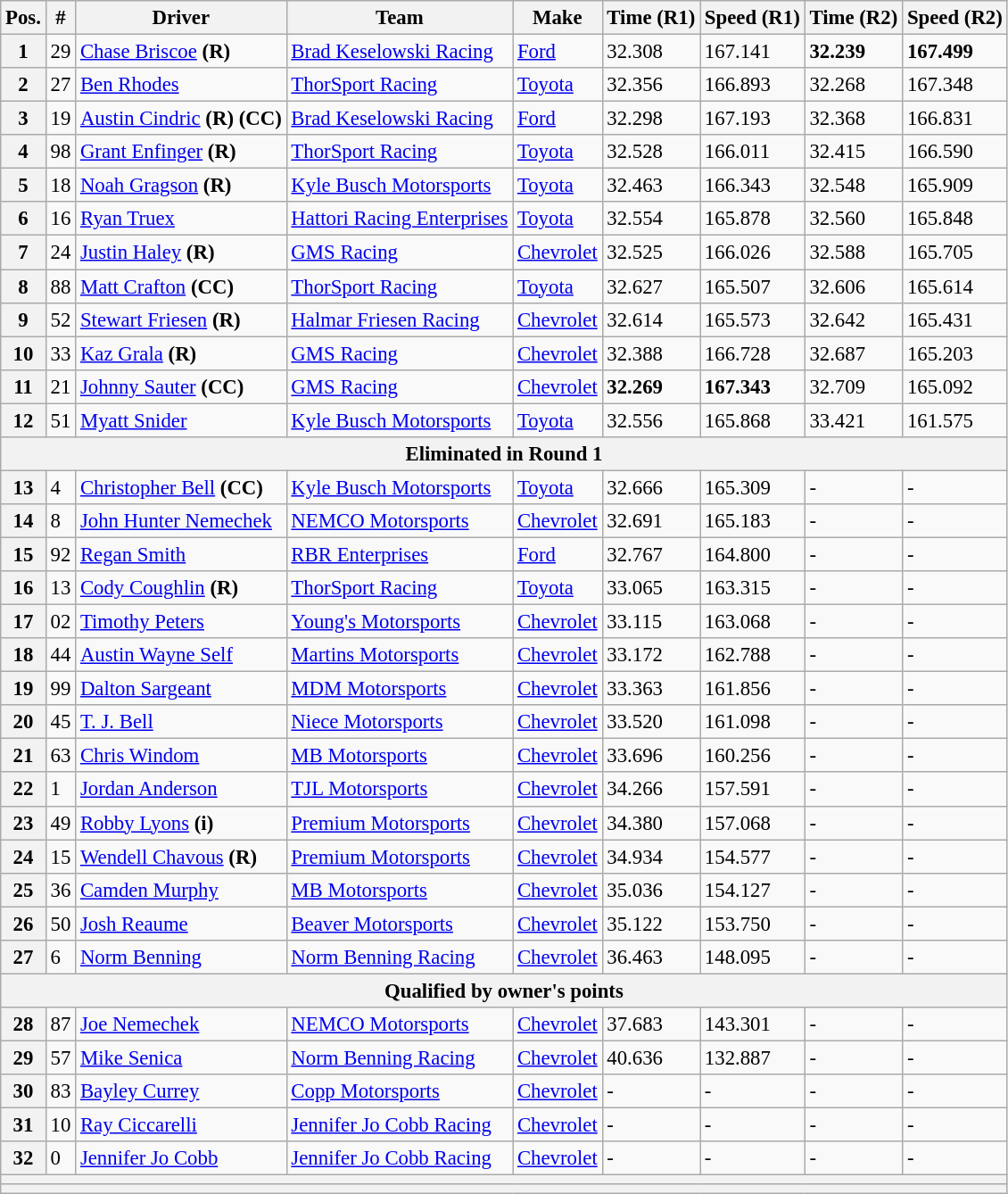<table class="wikitable" style="font-size:95%">
<tr>
<th>Pos.</th>
<th>#</th>
<th>Driver</th>
<th>Team</th>
<th>Make</th>
<th>Time (R1)</th>
<th>Speed (R1)</th>
<th>Time (R2)</th>
<th>Speed (R2)</th>
</tr>
<tr>
<th>1</th>
<td>29</td>
<td><a href='#'>Chase Briscoe</a> <strong>(R)</strong></td>
<td><a href='#'>Brad Keselowski Racing</a></td>
<td><a href='#'>Ford</a></td>
<td>32.308</td>
<td>167.141</td>
<td><strong>32.239</strong></td>
<td><strong>167.499</strong></td>
</tr>
<tr>
<th>2</th>
<td>27</td>
<td><a href='#'>Ben Rhodes</a></td>
<td><a href='#'>ThorSport Racing</a></td>
<td><a href='#'>Toyota</a></td>
<td>32.356</td>
<td>166.893</td>
<td>32.268</td>
<td>167.348</td>
</tr>
<tr>
<th>3</th>
<td>19</td>
<td><a href='#'>Austin Cindric</a> <strong>(R) (CC)</strong></td>
<td><a href='#'>Brad Keselowski Racing</a></td>
<td><a href='#'>Ford</a></td>
<td>32.298</td>
<td>167.193</td>
<td>32.368</td>
<td>166.831</td>
</tr>
<tr>
<th>4</th>
<td>98</td>
<td><a href='#'>Grant Enfinger</a> <strong>(R)</strong></td>
<td><a href='#'>ThorSport Racing</a></td>
<td><a href='#'>Toyota</a></td>
<td>32.528</td>
<td>166.011</td>
<td>32.415</td>
<td>166.590</td>
</tr>
<tr>
<th>5</th>
<td>18</td>
<td><a href='#'>Noah Gragson</a> <strong>(R)</strong></td>
<td><a href='#'>Kyle Busch Motorsports</a></td>
<td><a href='#'>Toyota</a></td>
<td>32.463</td>
<td>166.343</td>
<td>32.548</td>
<td>165.909</td>
</tr>
<tr>
<th>6</th>
<td>16</td>
<td><a href='#'>Ryan Truex</a></td>
<td><a href='#'>Hattori Racing Enterprises</a></td>
<td><a href='#'>Toyota</a></td>
<td>32.554</td>
<td>165.878</td>
<td>32.560</td>
<td>165.848</td>
</tr>
<tr>
<th>7</th>
<td>24</td>
<td><a href='#'>Justin Haley</a> <strong>(R)</strong></td>
<td><a href='#'>GMS Racing</a></td>
<td><a href='#'>Chevrolet</a></td>
<td>32.525</td>
<td>166.026</td>
<td>32.588</td>
<td>165.705</td>
</tr>
<tr>
<th>8</th>
<td>88</td>
<td><a href='#'>Matt Crafton</a> <strong>(CC)</strong></td>
<td><a href='#'>ThorSport Racing</a></td>
<td><a href='#'>Toyota</a></td>
<td>32.627</td>
<td>165.507</td>
<td>32.606</td>
<td>165.614</td>
</tr>
<tr>
<th>9</th>
<td>52</td>
<td><a href='#'>Stewart Friesen</a> <strong>(R)</strong></td>
<td><a href='#'>Halmar Friesen Racing</a></td>
<td><a href='#'>Chevrolet</a></td>
<td>32.614</td>
<td>165.573</td>
<td>32.642</td>
<td>165.431</td>
</tr>
<tr>
<th>10</th>
<td>33</td>
<td><a href='#'>Kaz Grala</a> <strong>(R)</strong></td>
<td><a href='#'>GMS Racing</a></td>
<td><a href='#'>Chevrolet</a></td>
<td>32.388</td>
<td>166.728</td>
<td>32.687</td>
<td>165.203</td>
</tr>
<tr>
<th>11</th>
<td>21</td>
<td><a href='#'>Johnny Sauter</a> <strong>(CC)</strong></td>
<td><a href='#'>GMS Racing</a></td>
<td><a href='#'>Chevrolet</a></td>
<td><strong>32.269</strong></td>
<td><strong>167.343</strong></td>
<td>32.709</td>
<td>165.092</td>
</tr>
<tr>
<th>12</th>
<td>51</td>
<td><a href='#'>Myatt Snider</a></td>
<td><a href='#'>Kyle Busch Motorsports</a></td>
<td><a href='#'>Toyota</a></td>
<td>32.556</td>
<td>165.868</td>
<td>33.421</td>
<td>161.575</td>
</tr>
<tr>
<th colspan="9">Eliminated in Round 1</th>
</tr>
<tr>
<th>13</th>
<td>4</td>
<td><a href='#'>Christopher Bell</a> <strong>(CC)</strong></td>
<td><a href='#'>Kyle Busch Motorsports</a></td>
<td><a href='#'>Toyota</a></td>
<td>32.666</td>
<td>165.309</td>
<td>-</td>
<td>-</td>
</tr>
<tr>
<th>14</th>
<td>8</td>
<td><a href='#'>John Hunter Nemechek</a></td>
<td><a href='#'>NEMCO Motorsports</a></td>
<td><a href='#'>Chevrolet</a></td>
<td>32.691</td>
<td>165.183</td>
<td>-</td>
<td>-</td>
</tr>
<tr>
<th>15</th>
<td>92</td>
<td><a href='#'>Regan Smith</a></td>
<td><a href='#'>RBR Enterprises</a></td>
<td><a href='#'>Ford</a></td>
<td>32.767</td>
<td>164.800</td>
<td>-</td>
<td>-</td>
</tr>
<tr>
<th>16</th>
<td>13</td>
<td><a href='#'>Cody Coughlin</a> <strong>(R)</strong></td>
<td><a href='#'>ThorSport Racing</a></td>
<td><a href='#'>Toyota</a></td>
<td>33.065</td>
<td>163.315</td>
<td>-</td>
<td>-</td>
</tr>
<tr>
<th>17</th>
<td>02</td>
<td><a href='#'>Timothy Peters</a></td>
<td><a href='#'>Young's Motorsports</a></td>
<td><a href='#'>Chevrolet</a></td>
<td>33.115</td>
<td>163.068</td>
<td>-</td>
<td>-</td>
</tr>
<tr>
<th>18</th>
<td>44</td>
<td><a href='#'>Austin Wayne Self</a></td>
<td><a href='#'>Martins Motorsports</a></td>
<td><a href='#'>Chevrolet</a></td>
<td>33.172</td>
<td>162.788</td>
<td>-</td>
<td>-</td>
</tr>
<tr>
<th>19</th>
<td>99</td>
<td><a href='#'>Dalton Sargeant</a></td>
<td><a href='#'>MDM Motorsports</a></td>
<td><a href='#'>Chevrolet</a></td>
<td>33.363</td>
<td>161.856</td>
<td>-</td>
<td>-</td>
</tr>
<tr>
<th>20</th>
<td>45</td>
<td><a href='#'>T. J. Bell</a></td>
<td><a href='#'>Niece Motorsports</a></td>
<td><a href='#'>Chevrolet</a></td>
<td>33.520</td>
<td>161.098</td>
<td>-</td>
<td>-</td>
</tr>
<tr>
<th>21</th>
<td>63</td>
<td><a href='#'>Chris Windom</a></td>
<td><a href='#'>MB Motorsports</a></td>
<td><a href='#'>Chevrolet</a></td>
<td>33.696</td>
<td>160.256</td>
<td>-</td>
<td>-</td>
</tr>
<tr>
<th>22</th>
<td>1</td>
<td><a href='#'>Jordan Anderson</a></td>
<td><a href='#'>TJL Motorsports</a></td>
<td><a href='#'>Chevrolet</a></td>
<td>34.266</td>
<td>157.591</td>
<td>-</td>
<td>-</td>
</tr>
<tr>
<th>23</th>
<td>49</td>
<td><a href='#'>Robby Lyons</a> <strong>(i)</strong></td>
<td><a href='#'>Premium Motorsports</a></td>
<td><a href='#'>Chevrolet</a></td>
<td>34.380</td>
<td>157.068</td>
<td>-</td>
<td>-</td>
</tr>
<tr>
<th>24</th>
<td>15</td>
<td><a href='#'>Wendell Chavous</a> <strong>(R)</strong></td>
<td><a href='#'>Premium Motorsports</a></td>
<td><a href='#'>Chevrolet</a></td>
<td>34.934</td>
<td>154.577</td>
<td>-</td>
<td>-</td>
</tr>
<tr>
<th>25</th>
<td>36</td>
<td><a href='#'>Camden Murphy</a></td>
<td><a href='#'>MB Motorsports</a></td>
<td><a href='#'>Chevrolet</a></td>
<td>35.036</td>
<td>154.127</td>
<td>-</td>
<td>-</td>
</tr>
<tr>
<th>26</th>
<td>50</td>
<td><a href='#'>Josh Reaume</a></td>
<td><a href='#'>Beaver Motorsports</a></td>
<td><a href='#'>Chevrolet</a></td>
<td>35.122</td>
<td>153.750</td>
<td>-</td>
<td>-</td>
</tr>
<tr>
<th>27</th>
<td>6</td>
<td><a href='#'>Norm Benning</a></td>
<td><a href='#'>Norm Benning Racing</a></td>
<td><a href='#'>Chevrolet</a></td>
<td>36.463</td>
<td>148.095</td>
<td>-</td>
<td>-</td>
</tr>
<tr>
<th colspan="9">Qualified by owner's points</th>
</tr>
<tr>
<th>28</th>
<td>87</td>
<td><a href='#'>Joe Nemechek</a></td>
<td><a href='#'>NEMCO Motorsports</a></td>
<td><a href='#'>Chevrolet</a></td>
<td>37.683</td>
<td>143.301</td>
<td>-</td>
<td>-</td>
</tr>
<tr>
<th>29</th>
<td>57</td>
<td><a href='#'>Mike Senica</a></td>
<td><a href='#'>Norm Benning Racing</a></td>
<td><a href='#'>Chevrolet</a></td>
<td>40.636</td>
<td>132.887</td>
<td>-</td>
<td>-</td>
</tr>
<tr>
<th>30</th>
<td>83</td>
<td><a href='#'>Bayley Currey</a></td>
<td><a href='#'>Copp Motorsports</a></td>
<td><a href='#'>Chevrolet</a></td>
<td>-</td>
<td>-</td>
<td>-</td>
<td>-</td>
</tr>
<tr>
<th>31</th>
<td>10</td>
<td><a href='#'>Ray Ciccarelli</a></td>
<td><a href='#'>Jennifer Jo Cobb Racing</a></td>
<td><a href='#'>Chevrolet</a></td>
<td>-</td>
<td>-</td>
<td>-</td>
<td>-</td>
</tr>
<tr>
<th>32</th>
<td>0</td>
<td><a href='#'>Jennifer Jo Cobb</a></td>
<td><a href='#'>Jennifer Jo Cobb Racing</a></td>
<td><a href='#'>Chevrolet</a></td>
<td>-</td>
<td>-</td>
<td>-</td>
<td>-</td>
</tr>
<tr>
<th colspan="9"></th>
</tr>
<tr>
<th colspan="9"></th>
</tr>
</table>
